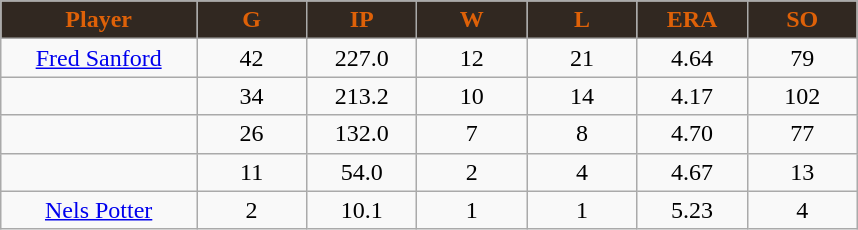<table class="wikitable sortable">
<tr>
<th style="background:#312821;color:#de6108;" width="16%">Player</th>
<th style="background:#312821;color:#de6108;" width="9%">G</th>
<th style="background:#312821;color:#de6108;" width="9%">IP</th>
<th style="background:#312821;color:#de6108;" width="9%">W</th>
<th style="background:#312821;color:#de6108;" width="9%">L</th>
<th style="background:#312821;color:#de6108;" width="9%">ERA</th>
<th style="background:#312821;color:#de6108;" width="9%">SO</th>
</tr>
<tr align="center">
<td><a href='#'>Fred Sanford</a></td>
<td>42</td>
<td>227.0</td>
<td>12</td>
<td>21</td>
<td>4.64</td>
<td>79</td>
</tr>
<tr align=center>
<td></td>
<td>34</td>
<td>213.2</td>
<td>10</td>
<td>14</td>
<td>4.17</td>
<td>102</td>
</tr>
<tr align="center">
<td></td>
<td>26</td>
<td>132.0</td>
<td>7</td>
<td>8</td>
<td>4.70</td>
<td>77</td>
</tr>
<tr align="center">
<td></td>
<td>11</td>
<td>54.0</td>
<td>2</td>
<td>4</td>
<td>4.67</td>
<td>13</td>
</tr>
<tr align="center">
<td><a href='#'>Nels Potter</a></td>
<td>2</td>
<td>10.1</td>
<td>1</td>
<td>1</td>
<td>5.23</td>
<td>4</td>
</tr>
</table>
